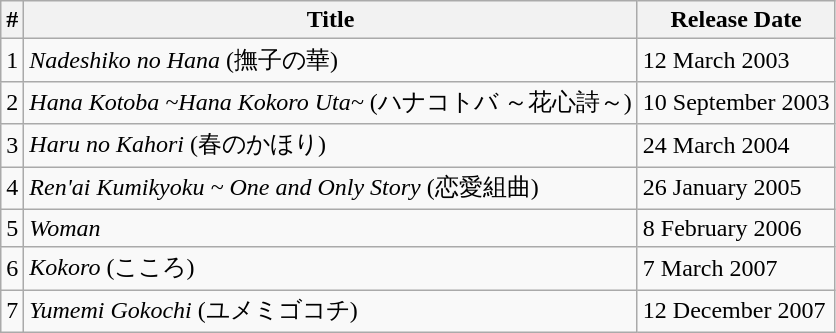<table class="wikitable">
<tr>
<th>#</th>
<th>Title</th>
<th>Release Date</th>
</tr>
<tr>
<td>1</td>
<td><em>Nadeshiko no Hana</em> (撫子の華)</td>
<td>12 March 2003</td>
</tr>
<tr>
<td>2</td>
<td><em>Hana Kotoba ~Hana Kokoro Uta~</em> (ハナコトバ ～花心詩～)</td>
<td>10 September 2003</td>
</tr>
<tr>
<td>3</td>
<td><em>Haru no Kahori</em> (春のかほり)</td>
<td>24 March 2004</td>
</tr>
<tr>
<td>4</td>
<td><em>Ren'ai Kumikyoku ~ One and Only Story</em> (恋愛組曲)</td>
<td>26 January 2005</td>
</tr>
<tr>
<td>5</td>
<td><em>Woman</em></td>
<td>8 February 2006</td>
</tr>
<tr>
<td>6</td>
<td><em>Kokoro</em> (こころ)</td>
<td>7 March 2007</td>
</tr>
<tr>
<td>7</td>
<td><em>Yumemi Gokochi</em> (ユメミゴコチ)</td>
<td>12 December 2007</td>
</tr>
</table>
